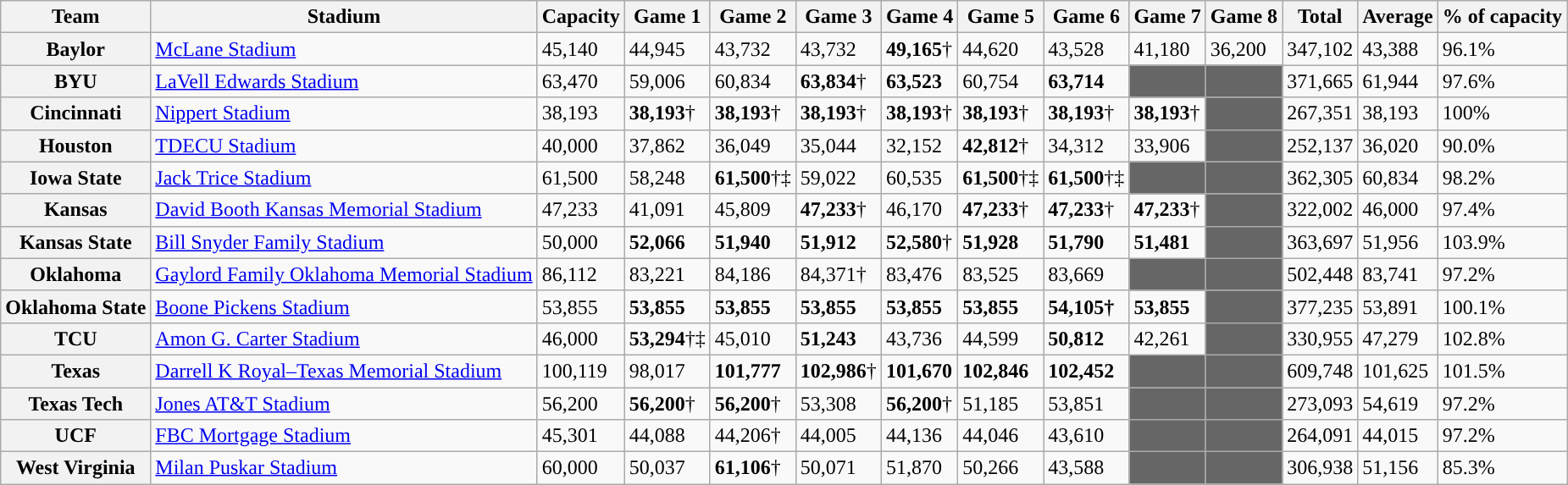<table class="wikitable sortable">
<tr>
<th>Team</th>
<th>Stadium</th>
<th>Capacity</th>
<th>Game 1</th>
<th>Game 2</th>
<th>Game 3</th>
<th>Game 4</th>
<th>Game 5</th>
<th>Game 6</th>
<th>Game 7</th>
<th>Game 8</th>
<th>Total</th>
<th>Average</th>
<th>% of capacity</th>
</tr>
<tr>
<th>Baylor</th>
<td><a href='#'>McLane Stadium</a></td>
<td>45,140</td>
<td>44,945</td>
<td>43,732</td>
<td>43,732</td>
<td><strong>49,165</strong>†</td>
<td>44,620</td>
<td>43,528</td>
<td>41,180</td>
<td>36,200</td>
<td>347,102</td>
<td>43,388</td>
<td>96.1%</td>
</tr>
<tr>
<th>BYU</th>
<td><a href='#'>LaVell Edwards Stadium</a></td>
<td>63,470</td>
<td>59,006</td>
<td>60,834</td>
<td><strong>63,834</strong>†</td>
<td><strong>63,523</strong></td>
<td>60,754</td>
<td><strong>63,714</strong></td>
<td style="background:#666666;"></td>
<td style="background:#666666;"></td>
<td>371,665</td>
<td>61,944</td>
<td>97.6%</td>
</tr>
<tr>
<th>Cincinnati</th>
<td><a href='#'>Nippert Stadium</a></td>
<td>38,193</td>
<td><strong>38,193</strong>†</td>
<td><strong>38,193</strong>†</td>
<td><strong>38,193</strong>†</td>
<td><strong>38,193</strong>†</td>
<td><strong>38,193</strong>†</td>
<td><strong>38,193</strong>†</td>
<td><strong>38,193</strong>†</td>
<td style="background:#666666;"></td>
<td>267,351</td>
<td>38,193</td>
<td>100%</td>
</tr>
<tr>
<th>Houston</th>
<td><a href='#'>TDECU Stadium</a></td>
<td>40,000</td>
<td>37,862</td>
<td>36,049</td>
<td>35,044</td>
<td>32,152</td>
<td><strong>42,812</strong>†</td>
<td>34,312</td>
<td>33,906</td>
<td style="background:#666666;"></td>
<td>252,137</td>
<td>36,020</td>
<td>90.0%</td>
</tr>
<tr>
<th>Iowa State</th>
<td><a href='#'>Jack Trice Stadium</a></td>
<td>61,500</td>
<td>58,248</td>
<td><strong>61,500</strong>†‡</td>
<td>59,022</td>
<td>60,535</td>
<td><strong>61,500</strong>†‡</td>
<td><strong>61,500</strong>†‡</td>
<td style="background:#666666;"></td>
<td style="background:#666666;"></td>
<td>362,305</td>
<td>60,834</td>
<td>98.2%</td>
</tr>
<tr>
<th>Kansas</th>
<td><a href='#'>David Booth Kansas Memorial Stadium</a></td>
<td>47,233</td>
<td>41,091</td>
<td>45,809</td>
<td><strong>47,233</strong>†</td>
<td>46,170</td>
<td><strong>47,233</strong>†</td>
<td><strong>47,233</strong>†</td>
<td><strong>47,233</strong>†</td>
<td style="background:#666666;"></td>
<td>322,002</td>
<td>46,000</td>
<td>97.4%</td>
</tr>
<tr>
<th>Kansas State</th>
<td><a href='#'>Bill Snyder Family Stadium</a></td>
<td>50,000</td>
<td><strong>52,066</strong></td>
<td><strong>51,940</strong></td>
<td><strong>51,912</strong></td>
<td><strong>52,580</strong>†</td>
<td><strong>51,928</strong></td>
<td><strong>51,790</strong></td>
<td><strong>51,481</strong></td>
<td style="background:#666666;"></td>
<td>363,697</td>
<td>51,956</td>
<td>103.9%</td>
</tr>
<tr>
<th>Oklahoma</th>
<td><a href='#'>Gaylord Family Oklahoma Memorial Stadium</a></td>
<td>86,112</td>
<td>83,221</td>
<td>84,186</td>
<td>84,371†</td>
<td>83,476</td>
<td>83,525</td>
<td>83,669</td>
<td style="background:#666666;"></td>
<td style="background:#666666;"></td>
<td>502,448</td>
<td>83,741</td>
<td>97.2%</td>
</tr>
<tr>
<th>Oklahoma State</th>
<td><a href='#'>Boone Pickens Stadium</a></td>
<td>53,855</td>
<td><strong>53,855</strong></td>
<td><strong>53,855</strong></td>
<td><strong>53,855</strong></td>
<td><strong>53,855</strong></td>
<td><strong>53,855</strong></td>
<td><strong>54,105†</strong></td>
<td><strong>53,855</strong></td>
<td style="background:#666666;"></td>
<td>377,235</td>
<td>53,891</td>
<td>100.1%</td>
</tr>
<tr>
<th>TCU</th>
<td><a href='#'>Amon G. Carter Stadium</a></td>
<td>46,000</td>
<td><strong>53,294</strong>†‡</td>
<td>45,010</td>
<td><strong>51,243</strong></td>
<td>43,736</td>
<td>44,599</td>
<td><strong>50,812</strong></td>
<td>42,261</td>
<td style="background:#666666;"></td>
<td>330,955</td>
<td>47,279</td>
<td>102.8%</td>
</tr>
<tr>
<th>Texas</th>
<td><a href='#'>Darrell K Royal–Texas Memorial Stadium</a></td>
<td>100,119</td>
<td>98,017</td>
<td><strong>101,777</strong></td>
<td><strong>102,986</strong>†</td>
<td><strong>101,670</strong></td>
<td><strong>102,846</strong></td>
<td><strong>102,452</strong></td>
<td style="background:#666666;"></td>
<td style="background:#666666;"></td>
<td>609,748</td>
<td>101,625</td>
<td>101.5%</td>
</tr>
<tr>
<th>Texas Tech</th>
<td><a href='#'>Jones AT&T Stadium</a></td>
<td>56,200</td>
<td><strong>56,200</strong>†</td>
<td><strong>56,200</strong>†</td>
<td>53,308</td>
<td><strong>56,200</strong>†</td>
<td>51,185</td>
<td>53,851</td>
<td style="background:#666666;"></td>
<td style="background:#666666;"></td>
<td>273,093</td>
<td>54,619</td>
<td>97.2%</td>
</tr>
<tr>
<th>UCF</th>
<td><a href='#'>FBC Mortgage Stadium</a></td>
<td>45,301</td>
<td>44,088</td>
<td>44,206†</td>
<td>44,005</td>
<td>44,136</td>
<td>44,046</td>
<td>43,610</td>
<td style="background:#666666;"></td>
<td style="background:#666666;"></td>
<td>264,091</td>
<td>44,015</td>
<td>97.2%</td>
</tr>
<tr>
<th>West Virginia</th>
<td><a href='#'>Milan Puskar Stadium</a></td>
<td>60,000</td>
<td>50,037</td>
<td><strong>61,106</strong>†</td>
<td>50,071</td>
<td>51,870</td>
<td>50,266</td>
<td>43,588</td>
<td style="background:#666666;"></td>
<td style="background:#666666;"></td>
<td>306,938</td>
<td>51,156</td>
<td>85.3%</td>
</tr>
</table>
